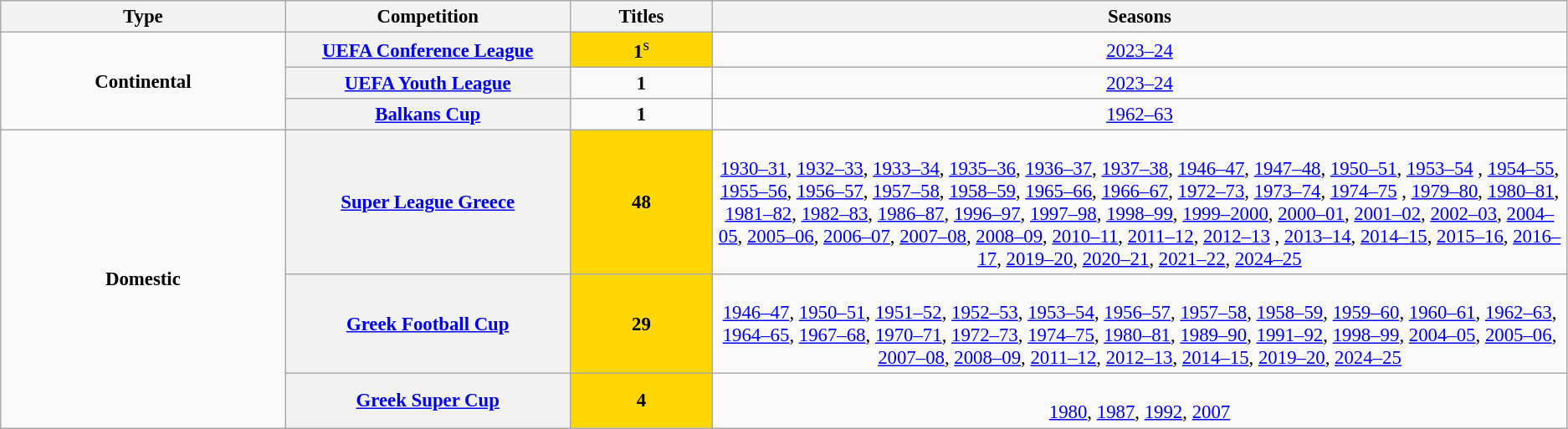<table class="wikitable plainrowheaders" style="font-size:95%; text-align:center;">
<tr>
<th style="width: 10%;">Type</th>
<th style="width: 10%;">Competition</th>
<th style="width: 5%;">Titles</th>
<th style="width: 30%;">Seasons</th>
</tr>
<tr>
<td rowspan="3"><strong>Continental</strong></td>
<th scope="col"><a href='#'>UEFA Conference League</a></th>
<td scope="col" style="background-color: gold"><strong>1</strong><sup>s</sup></td>
<td><a href='#'>2023–24</a> </td>
</tr>
<tr>
<th><strong><a href='#'>UEFA Youth League</a></strong></th>
<td><strong>1</strong></td>
<td><a href='#'>2023–24</a></td>
</tr>
<tr>
<th><a href='#'>Balkans Cup</a></th>
<td><strong>1</strong></td>
<td><a href='#'>1962–63</a></td>
</tr>
<tr>
<td rowspan="3"><strong>Domestic</strong></td>
<th scope="col"><a href='#'>Super League Greece</a></th>
<td scope="col" style="background-color: gold"><strong>48</strong></td>
<td><br><a href='#'>1930–31</a>, 
<a href='#'>1932–33</a>, 
<a href='#'>1933–34</a>, 
<a href='#'>1935–36</a>, <a href='#'>1936–37</a>, 
<a href='#'>1937–38</a>, 
<a href='#'>1946–47</a>, 
<a href='#'>1947–48</a>, 
<a href='#'>1950–51</a>, 
<a href='#'>1953–54</a> , <a href='#'>1954–55</a>, <a href='#'>1955–56</a>, <a href='#'>1956–57</a>, <a href='#'>1957–58</a>, <a href='#'>1958–59</a>, <a href='#'>1965–66</a>, <a href='#'>1966–67</a>, <a href='#'>1972–73</a>, <a href='#'>1973–74</a>, <a href='#'>1974–75</a> , <a href='#'>1979–80</a>, <a href='#'>1980–81</a>, <a href='#'>1981–82</a>, <a href='#'>1982–83</a>, <a href='#'>1986–87</a>, <a href='#'>1996–97</a>, <a href='#'>1997–98</a>, <a href='#'>1998–99</a>, <a href='#'>1999–2000</a>, <a href='#'>2000–01</a>, <a href='#'>2001–02</a>, <a href='#'>2002–03</a>, <a href='#'>2004–05</a>, <a href='#'>2005–06</a>, <a href='#'>2006–07</a>, <a href='#'>2007–08</a>, <a href='#'>2008–09</a>, <a href='#'>2010–11</a>, <a href='#'>2011–12</a>, <a href='#'>2012–13</a> , <a href='#'>2013–14</a>, <a href='#'>2014–15</a>, <a href='#'>2015–16</a>, <a href='#'>2016–17</a>, <a href='#'>2019–20</a>, <a href='#'>2020–21</a>, <a href='#'>2021–22</a>, <a href='#'>2024–25</a></td>
</tr>
<tr>
<th scope="col"><a href='#'>Greek Football Cup</a></th>
<td scope="col" style="background-color: gold"><strong>29</strong></td>
<td><br><a href='#'>1946–47</a>, <a href='#'>1950–51</a>, <a href='#'>1951–52</a>, <a href='#'>1952–53</a>, <a href='#'>1953–54</a>, <a href='#'>1956–57</a>, <a href='#'>1957–58</a>, <a href='#'>1958–59</a>, <a href='#'>1959–60</a>, <a href='#'>1960–61</a>, <a href='#'>1962–63</a>, <a href='#'>1964–65</a>, <a href='#'>1967–68</a>, <a href='#'>1970–71</a>, <a href='#'>1972–73</a>, <a href='#'>1974–75</a>, <a href='#'>1980–81</a>, <a href='#'>1989–90</a>, <a href='#'>1991–92</a>, <a href='#'>1998–99</a>, <a href='#'>2004–05</a>, <a href='#'>2005–06</a>, <a href='#'>2007–08</a>, <a href='#'>2008–09</a>, <a href='#'>2011–12</a>, <a href='#'>2012–13</a>, <a href='#'>2014–15</a>, <a href='#'>2019–20</a>, <a href='#'>2024–25</a></td>
</tr>
<tr>
<th scope=col><a href='#'>Greek Super Cup</a></th>
<td scope="col" style="background-color: gold"><strong>4</strong></td>
<td><br><a href='#'>1980</a>, <a href='#'>1987</a>, <a href='#'>1992</a>, <a href='#'>2007</a></td>
</tr>
</table>
